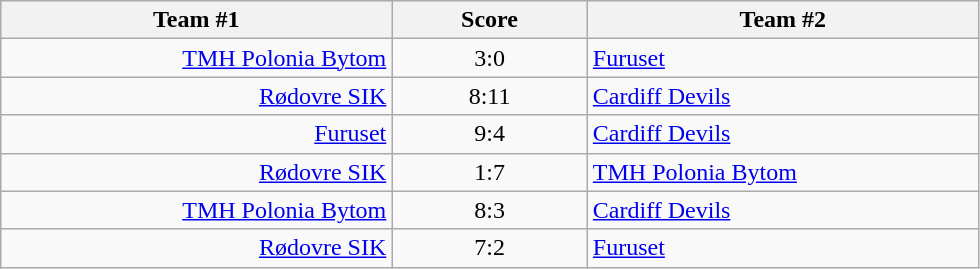<table class="wikitable" style="text-align: center;">
<tr>
<th width=22%>Team #1</th>
<th width=11%>Score</th>
<th width=22%>Team #2</th>
</tr>
<tr>
<td style="text-align: right;"><a href='#'>TMH Polonia Bytom</a> </td>
<td>3:0</td>
<td style="text-align: left;"> <a href='#'>Furuset</a></td>
</tr>
<tr>
<td style="text-align: right;"><a href='#'>Rødovre SIK</a> </td>
<td>8:11</td>
<td style="text-align: left;"> <a href='#'>Cardiff Devils</a></td>
</tr>
<tr>
<td style="text-align: right;"><a href='#'>Furuset</a> </td>
<td>9:4</td>
<td style="text-align: left;"> <a href='#'>Cardiff Devils</a></td>
</tr>
<tr>
<td style="text-align: right;"><a href='#'>Rødovre SIK</a> </td>
<td>1:7</td>
<td style="text-align: left;"> <a href='#'>TMH Polonia Bytom</a></td>
</tr>
<tr>
<td style="text-align: right;"><a href='#'>TMH Polonia Bytom</a> </td>
<td>8:3</td>
<td style="text-align: left;"> <a href='#'>Cardiff Devils</a></td>
</tr>
<tr>
<td style="text-align: right;"><a href='#'>Rødovre SIK</a> </td>
<td>7:2</td>
<td style="text-align: left;"> <a href='#'>Furuset</a></td>
</tr>
</table>
